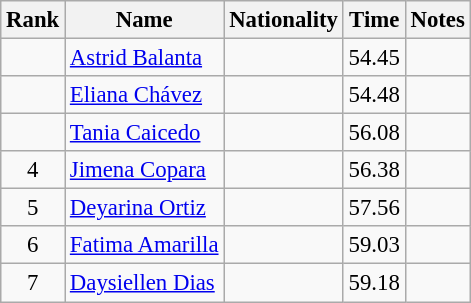<table class="wikitable sortable" style="text-align:center;font-size:95%">
<tr>
<th>Rank</th>
<th>Name</th>
<th>Nationality</th>
<th>Time</th>
<th>Notes</th>
</tr>
<tr>
<td></td>
<td align=left><a href='#'>Astrid Balanta</a></td>
<td align=left></td>
<td>54.45</td>
<td></td>
</tr>
<tr>
<td></td>
<td align=left><a href='#'>Eliana Chávez</a></td>
<td align=left></td>
<td>54.48</td>
<td></td>
</tr>
<tr>
<td></td>
<td align=left><a href='#'>Tania Caicedo</a></td>
<td align=left></td>
<td>56.08</td>
<td></td>
</tr>
<tr>
<td>4</td>
<td align=left><a href='#'>Jimena Copara</a></td>
<td align=left></td>
<td>56.38</td>
<td></td>
</tr>
<tr>
<td>5</td>
<td align=left><a href='#'>Deyarina Ortiz</a></td>
<td align=left></td>
<td>57.56</td>
<td></td>
</tr>
<tr>
<td>6</td>
<td align=left><a href='#'>Fatima Amarilla</a></td>
<td align=left></td>
<td>59.03</td>
<td></td>
</tr>
<tr>
<td>7</td>
<td align=left><a href='#'>Daysiellen Dias</a></td>
<td align=left></td>
<td>59.18</td>
<td></td>
</tr>
</table>
